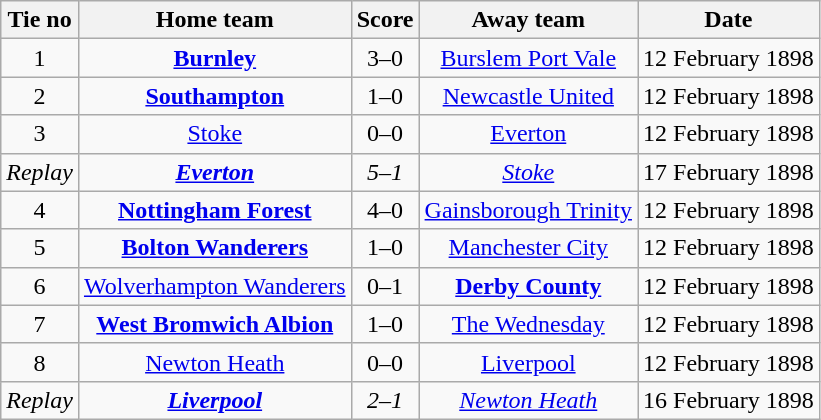<table class="wikitable" style="text-align: center">
<tr>
<th>Tie no</th>
<th>Home team</th>
<th>Score</th>
<th>Away team</th>
<th>Date</th>
</tr>
<tr>
<td>1</td>
<td><strong><a href='#'>Burnley</a></strong></td>
<td>3–0</td>
<td><a href='#'>Burslem Port Vale</a></td>
<td>12 February 1898</td>
</tr>
<tr>
<td>2</td>
<td><strong><a href='#'>Southampton</a></strong></td>
<td>1–0</td>
<td><a href='#'>Newcastle United</a></td>
<td>12 February 1898</td>
</tr>
<tr>
<td>3</td>
<td><a href='#'>Stoke</a></td>
<td>0–0</td>
<td><a href='#'>Everton</a></td>
<td>12 February 1898</td>
</tr>
<tr>
<td><em>Replay</em></td>
<td><strong><em><a href='#'>Everton</a></em></strong></td>
<td><em>5–1</em></td>
<td><em><a href='#'>Stoke</a></em></td>
<td>17 February 1898</td>
</tr>
<tr>
<td>4</td>
<td><strong><a href='#'>Nottingham Forest</a></strong></td>
<td>4–0</td>
<td><a href='#'>Gainsborough Trinity</a></td>
<td>12 February 1898</td>
</tr>
<tr>
<td>5</td>
<td><strong><a href='#'>Bolton Wanderers</a></strong></td>
<td>1–0</td>
<td><a href='#'>Manchester City</a></td>
<td>12 February 1898</td>
</tr>
<tr>
<td>6</td>
<td><a href='#'>Wolverhampton Wanderers</a></td>
<td>0–1</td>
<td><strong><a href='#'>Derby County</a></strong></td>
<td>12 February 1898</td>
</tr>
<tr>
<td>7</td>
<td><strong><a href='#'>West Bromwich Albion</a></strong></td>
<td>1–0</td>
<td><a href='#'>The Wednesday</a></td>
<td>12 February 1898</td>
</tr>
<tr>
<td>8</td>
<td><a href='#'>Newton Heath</a></td>
<td>0–0</td>
<td><a href='#'>Liverpool</a></td>
<td>12 February 1898</td>
</tr>
<tr>
<td><em>Replay</em></td>
<td><strong><em><a href='#'>Liverpool</a></em></strong></td>
<td><em>2–1</em></td>
<td><em><a href='#'>Newton Heath</a></em></td>
<td>16 February 1898</td>
</tr>
</table>
